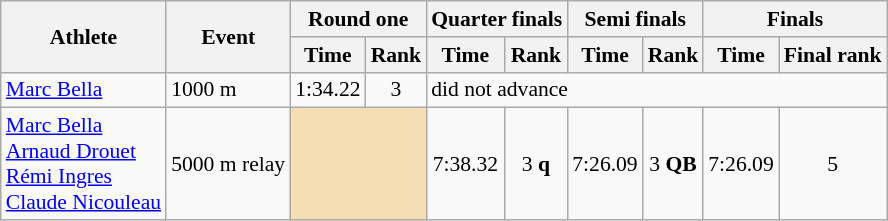<table class="wikitable" style="font-size:90%">
<tr>
<th rowspan="2">Athlete</th>
<th rowspan="2">Event</th>
<th colspan="2">Round one</th>
<th colspan="2">Quarter finals</th>
<th colspan="2">Semi finals</th>
<th colspan="2">Finals</th>
</tr>
<tr>
<th>Time</th>
<th>Rank</th>
<th>Time</th>
<th>Rank</th>
<th>Time</th>
<th>Rank</th>
<th>Time</th>
<th>Final rank</th>
</tr>
<tr>
<td><a href='#'>Marc Bella</a></td>
<td>1000 m</td>
<td align="center">1:34.22</td>
<td align="center">3</td>
<td colspan="6">did not advance</td>
</tr>
<tr>
<td><a href='#'>Marc Bella</a><br><a href='#'>Arnaud Drouet</a><br><a href='#'>Rémi Ingres</a><br><a href='#'>Claude Nicouleau</a></td>
<td>5000 m relay</td>
<td colspan=2 bgcolor=wheat></td>
<td align=center>7:38.32</td>
<td align=center>3 <strong>q</strong></td>
<td align=center>7:26.09</td>
<td align=center>3 <strong>QB</strong></td>
<td align=center>7:26.09</td>
<td align=center>5</td>
</tr>
</table>
